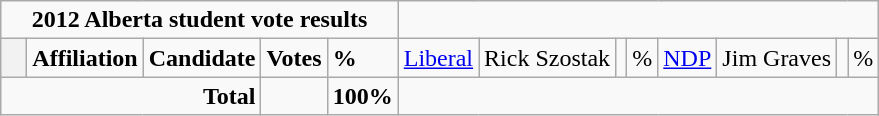<table class="wikitable">
<tr>
<td colspan="5" align=center><strong>2012 Alberta student vote results</strong></td>
</tr>
<tr>
<th style="width: 10px;"></th>
<td><strong>Affiliation</strong></td>
<td><strong>Candidate</strong></td>
<td><strong>Votes</strong></td>
<td><strong>%</strong><br>

</td>
<td><a href='#'>Liberal</a></td>
<td>Rick Szostak</td>
<td></td>
<td>%<br>
</td>
<td><a href='#'>NDP</a></td>
<td>Jim Graves</td>
<td></td>
<td>%</td>
</tr>
<tr>
<td colspan="3" align="right"><strong>Total</strong></td>
<td></td>
<td><strong>100%</strong></td>
</tr>
</table>
